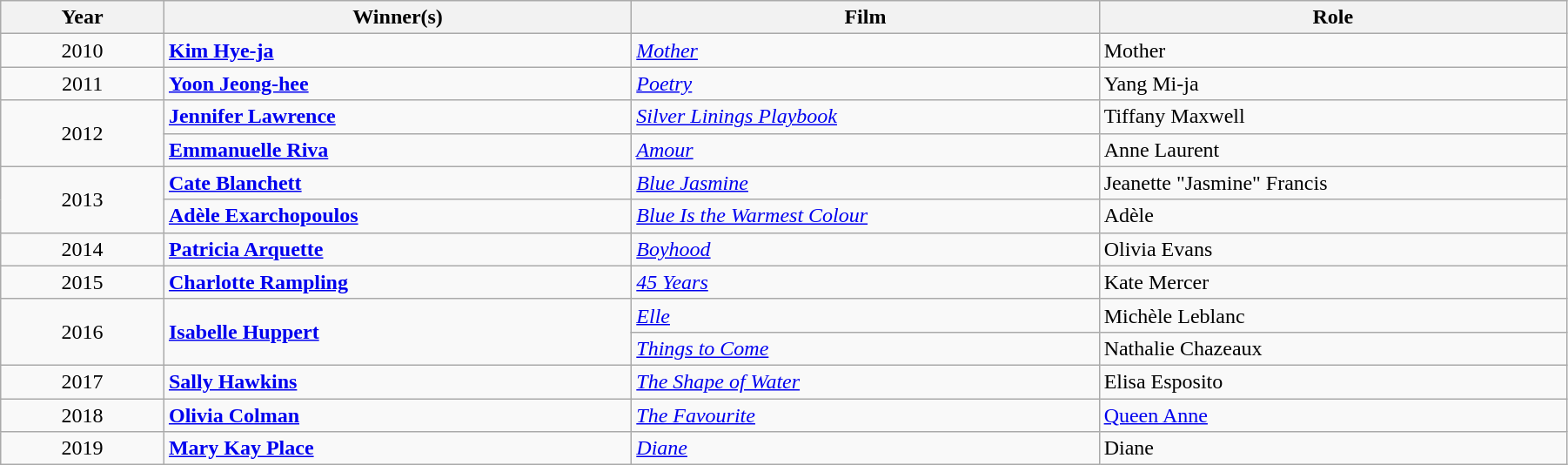<table class="wikitable" style="width:95%;" cellpadding="5">
<tr>
<th style="width:100px;"><strong>Year</strong></th>
<th style="width:300px;"><strong>Winner(s)</strong></th>
<th style="width:300px;"><strong>Film</strong></th>
<th style="width:300px;"><strong>Role</strong></th>
</tr>
<tr>
<td style="text-align:center;">2010</td>
<td><strong><a href='#'>Kim Hye-ja</a></strong></td>
<td><em><a href='#'>Mother</a></em></td>
<td>Mother</td>
</tr>
<tr>
<td style="text-align:center;">2011</td>
<td><strong><a href='#'>Yoon Jeong-hee</a></strong></td>
<td><em><a href='#'>Poetry</a></em></td>
<td>Yang Mi-ja</td>
</tr>
<tr>
<td rowspan="2" style="text-align:center;">2012</td>
<td><strong><a href='#'>Jennifer Lawrence</a></strong></td>
<td><em><a href='#'>Silver Linings Playbook</a></em></td>
<td>Tiffany Maxwell</td>
</tr>
<tr>
<td><strong><a href='#'>Emmanuelle Riva</a></strong></td>
<td><em><a href='#'>Amour</a></em></td>
<td>Anne Laurent</td>
</tr>
<tr>
<td rowspan="2" style="text-align:center;">2013</td>
<td><strong><a href='#'>Cate Blanchett</a></strong></td>
<td><em><a href='#'>Blue Jasmine</a></em></td>
<td>Jeanette "Jasmine" Francis</td>
</tr>
<tr>
<td><strong><a href='#'>Adèle Exarchopoulos</a></strong></td>
<td><em><a href='#'>Blue Is the Warmest Colour</a></em></td>
<td>Adèle</td>
</tr>
<tr>
<td style="text-align:center;">2014</td>
<td><strong><a href='#'>Patricia Arquette</a></strong></td>
<td><em><a href='#'>Boyhood</a></em></td>
<td>Olivia Evans</td>
</tr>
<tr>
<td style="text-align:center;">2015</td>
<td><strong><a href='#'>Charlotte Rampling</a></strong></td>
<td><em><a href='#'>45 Years</a></em></td>
<td>Kate Mercer</td>
</tr>
<tr>
<td rowspan="2" style="text-align:center;">2016</td>
<td rowspan="2"><strong><a href='#'>Isabelle Huppert</a></strong></td>
<td><em><a href='#'>Elle</a></em></td>
<td>Michèle Leblanc</td>
</tr>
<tr>
<td><em><a href='#'>Things to Come</a></em></td>
<td>Nathalie Chazeaux</td>
</tr>
<tr>
<td style="text-align:center;">2017</td>
<td><strong><a href='#'>Sally Hawkins</a></strong></td>
<td><em><a href='#'>The Shape of Water</a></em></td>
<td>Elisa Esposito</td>
</tr>
<tr>
<td style="text-align:center;">2018</td>
<td><strong><a href='#'>Olivia Colman</a></strong></td>
<td><em><a href='#'>The Favourite</a></em></td>
<td><a href='#'>Queen Anne</a></td>
</tr>
<tr>
<td style="text-align:center;">2019</td>
<td><strong><a href='#'>Mary Kay Place</a></strong></td>
<td><em><a href='#'>Diane</a></em></td>
<td>Diane</td>
</tr>
</table>
